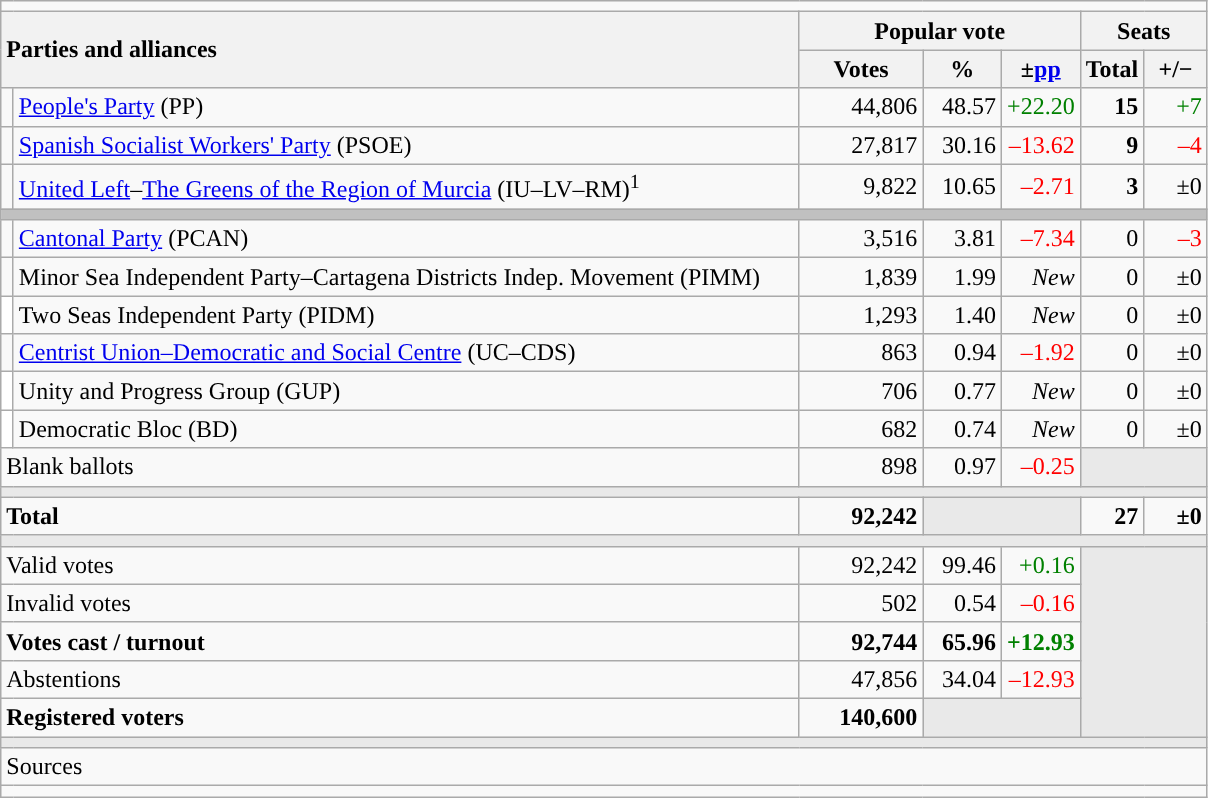<table class="wikitable" style="text-align:right;">
<tr>
<td colspan="7"></td>
</tr>
<tr>
<th style="text-align:left;" rowspan="2" colspan="2" width="525">Parties and alliances</th>
<th colspan="3">Popular vote</th>
<th colspan="2">Seats</th>
</tr>
<tr>
<th width="75">Votes</th>
<th width="45">%</th>
<th width="45">±<a href='#'>pp</a></th>
<th width="35">Total</th>
<th width="35">+/−</th>
</tr>
<tr>
<td width="1" style="color:inherit;background:"></td>
<td align="left"><a href='#'>People's Party</a> (PP)</td>
<td>44,806</td>
<td>48.57</td>
<td style="color:green;">+22.20</td>
<td><strong>15</strong></td>
<td style="color:green;">+7</td>
</tr>
<tr>
<td style="color:inherit;background:"></td>
<td align="left"><a href='#'>Spanish Socialist Workers' Party</a> (PSOE)</td>
<td>27,817</td>
<td>30.16</td>
<td style="color:red;">–13.62</td>
<td><strong>9</strong></td>
<td style="color:red;">–4</td>
</tr>
<tr>
<td style="color:inherit;background:"></td>
<td align="left"><a href='#'>United Left</a>–<a href='#'>The Greens of the Region of Murcia</a> (IU–LV–RM)<sup>1</sup></td>
<td>9,822</td>
<td>10.65</td>
<td style="color:red;">–2.71</td>
<td><strong>3</strong></td>
<td>±0</td>
</tr>
<tr>
<td colspan="7" bgcolor="#C0C0C0"></td>
</tr>
<tr>
<td style="color:inherit;background:"></td>
<td align="left"><a href='#'>Cantonal Party</a> (PCAN)</td>
<td>3,516</td>
<td>3.81</td>
<td style="color:red;">–7.34</td>
<td>0</td>
<td style="color:red;">–3</td>
</tr>
<tr>
<td style="color:inherit;background:"></td>
<td align="left">Minor Sea Independent Party–Cartagena Districts Indep. Movement (PIMM)</td>
<td>1,839</td>
<td>1.99</td>
<td><em>New</em></td>
<td>0</td>
<td>±0</td>
</tr>
<tr>
<td bgcolor="white"></td>
<td align="left">Two Seas Independent Party (PIDM)</td>
<td>1,293</td>
<td>1.40</td>
<td><em>New</em></td>
<td>0</td>
<td>±0</td>
</tr>
<tr>
<td style="color:inherit;background:"></td>
<td align="left"><a href='#'>Centrist Union–Democratic and Social Centre</a> (UC–CDS)</td>
<td>863</td>
<td>0.94</td>
<td style="color:red;">–1.92</td>
<td>0</td>
<td>±0</td>
</tr>
<tr>
<td bgcolor="white"></td>
<td align="left">Unity and Progress Group (GUP)</td>
<td>706</td>
<td>0.77</td>
<td><em>New</em></td>
<td>0</td>
<td>±0</td>
</tr>
<tr>
<td bgcolor="white"></td>
<td align="left">Democratic Bloc (BD)</td>
<td>682</td>
<td>0.74</td>
<td><em>New</em></td>
<td>0</td>
<td>±0</td>
</tr>
<tr>
<td align="left" colspan="2">Blank ballots</td>
<td>898</td>
<td>0.97</td>
<td style="color:red;">–0.25</td>
<td bgcolor="#E9E9E9" colspan="2"></td>
</tr>
<tr>
<td colspan="7" bgcolor="#E9E9E9"></td>
</tr>
<tr style="font-weight:bold;">
<td align="left" colspan="2">Total</td>
<td>92,242</td>
<td bgcolor="#E9E9E9" colspan="2"></td>
<td>27</td>
<td>±0</td>
</tr>
<tr>
<td colspan="7" bgcolor="#E9E9E9"></td>
</tr>
<tr>
<td align="left" colspan="2">Valid votes</td>
<td>92,242</td>
<td>99.46</td>
<td style="color:green;">+0.16</td>
<td bgcolor="#E9E9E9" colspan="2" rowspan="5"></td>
</tr>
<tr>
<td align="left" colspan="2">Invalid votes</td>
<td>502</td>
<td>0.54</td>
<td style="color:red;">–0.16</td>
</tr>
<tr style="font-weight:bold;">
<td align="left" colspan="2">Votes cast / turnout</td>
<td>92,744</td>
<td>65.96</td>
<td style="color:green;">+12.93</td>
</tr>
<tr>
<td align="left" colspan="2">Abstentions</td>
<td>47,856</td>
<td>34.04</td>
<td style="color:red;">–12.93</td>
</tr>
<tr style="font-weight:bold;">
<td align="left" colspan="2">Registered voters</td>
<td>140,600</td>
<td bgcolor="#E9E9E9" colspan="2"></td>
</tr>
<tr>
<td colspan="7" bgcolor="#E9E9E9"></td>
</tr>
<tr>
<td align="left" colspan="7">Sources</td>
</tr>
<tr>
<td colspan="7" style="text-align:left; max-width:790px;"></td>
</tr>
</table>
